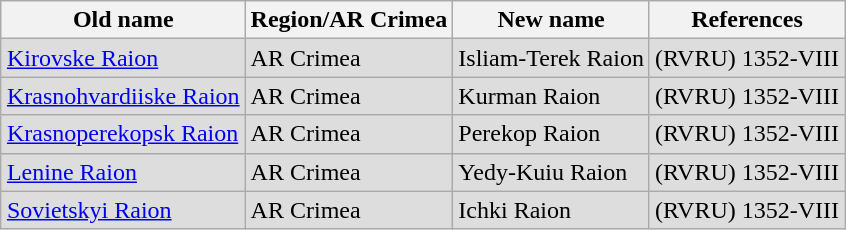<table class="wikitable sortable" style="margin-left:auto;margin-right:auto">
<tr>
<th>Old name</th>
<th>Region/AR Crimea</th>
<th>New name</th>
<th>References</th>
</tr>
<tr bgcolor=#dddddd>
<td><a href='#'>Kirovske Raion</a></td>
<td>AR Crimea</td>
<td>Isliam-Terek Raion</td>
<td>(RVRU) 1352-VIII</td>
</tr>
<tr bgcolor=#dddddd>
<td><a href='#'>Krasnohvardiiske Raion</a></td>
<td>AR Crimea</td>
<td>Kurman Raion</td>
<td>(RVRU) 1352-VIII</td>
</tr>
<tr bgcolor=#dddddd>
<td><a href='#'>Krasnoperekopsk Raion</a></td>
<td>AR Crimea</td>
<td>Perekop Raion</td>
<td>(RVRU) 1352-VIII</td>
</tr>
<tr bgcolor=#dddddd>
<td><a href='#'>Lenine Raion</a></td>
<td>AR Crimea</td>
<td>Yedy-Kuiu Raion</td>
<td>(RVRU) 1352-VIII</td>
</tr>
<tr bgcolor=#dddddd>
<td><a href='#'>Sovietskyi Raion</a></td>
<td>AR Crimea</td>
<td>Ichki Raion</td>
<td>(RVRU) 1352-VIII</td>
</tr>
</table>
